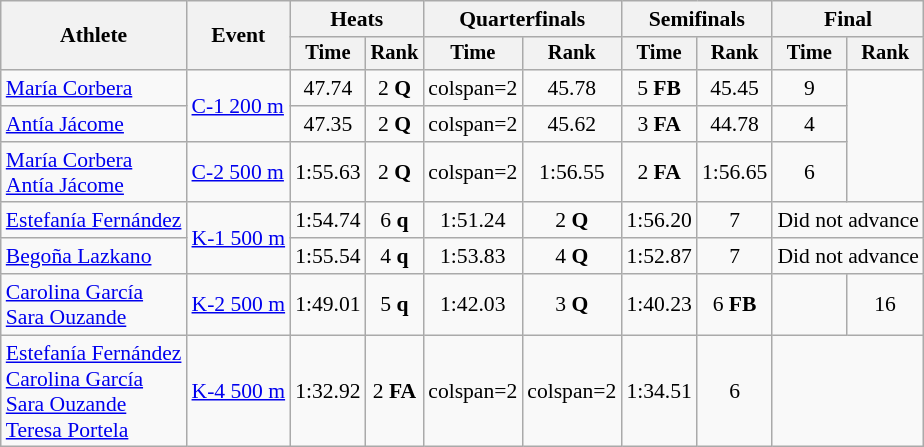<table class=wikitable style="font-size:90%">
<tr>
<th rowspan="2">Athlete</th>
<th rowspan="2">Event</th>
<th colspan=2>Heats</th>
<th colspan=2>Quarterfinals</th>
<th colspan=2>Semifinals</th>
<th colspan=2>Final</th>
</tr>
<tr style="font-size:95%">
<th>Time</th>
<th>Rank</th>
<th>Time</th>
<th>Rank</th>
<th>Time</th>
<th>Rank</th>
<th>Time</th>
<th>Rank</th>
</tr>
<tr align=center>
<td align=left><a href='#'>María Corbera</a></td>
<td align=left rowspan=2><a href='#'>C-1 200 m</a></td>
<td>47.74</td>
<td>2 <strong>Q</strong></td>
<td>colspan=2 </td>
<td>45.78</td>
<td>5 <strong>FB</strong></td>
<td>45.45</td>
<td>9</td>
</tr>
<tr align=center>
<td align=left><a href='#'>Antía Jácome</a></td>
<td>47.35</td>
<td>2 <strong>Q</strong></td>
<td>colspan=2 </td>
<td>45.62</td>
<td>3 <strong>FA</strong></td>
<td>44.78</td>
<td>4</td>
</tr>
<tr align=center>
<td align=left><a href='#'>María Corbera</a><br><a href='#'>Antía Jácome</a></td>
<td align=left><a href='#'>C-2 500 m</a></td>
<td>1:55.63</td>
<td>2 <strong>Q</strong></td>
<td>colspan=2 </td>
<td>1:56.55</td>
<td>2 <strong>FA</strong></td>
<td>1:56.65</td>
<td>6</td>
</tr>
<tr align=center>
<td align=left><a href='#'>Estefanía Fernández</a></td>
<td align=left rowspan=2><a href='#'>K-1 500 m</a></td>
<td>1:54.74</td>
<td>6 <strong>q</strong></td>
<td>1:51.24</td>
<td>2 <strong>Q</strong></td>
<td>1:56.20</td>
<td>7</td>
<td colspan=2>Did not advance</td>
</tr>
<tr align=center>
<td align=left><a href='#'>Begoña Lazkano</a></td>
<td>1:55.54</td>
<td>4 <strong>q</strong></td>
<td>1:53.83</td>
<td>4 <strong>Q</strong></td>
<td>1:52.87</td>
<td>7</td>
<td colspan=2>Did not advance</td>
</tr>
<tr align=center>
<td align=left><a href='#'>Carolina García</a><br><a href='#'>Sara Ouzande</a></td>
<td align=left><a href='#'>K-2 500 m</a></td>
<td>1:49.01</td>
<td>5 <strong>q</strong></td>
<td>1:42.03</td>
<td>3 <strong>Q</strong></td>
<td>1:40.23</td>
<td>6 <strong>FB</strong></td>
<td></td>
<td>16</td>
</tr>
<tr align=center>
<td align=left><a href='#'>Estefanía Fernández</a><br><a href='#'>Carolina García</a><br><a href='#'>Sara Ouzande</a><br><a href='#'>Teresa Portela</a></td>
<td align=left><a href='#'>K-4 500 m</a></td>
<td>1:32.92</td>
<td>2 <strong>FA</strong></td>
<td>colspan=2 </td>
<td>colspan=2 </td>
<td>1:34.51</td>
<td>6</td>
</tr>
</table>
